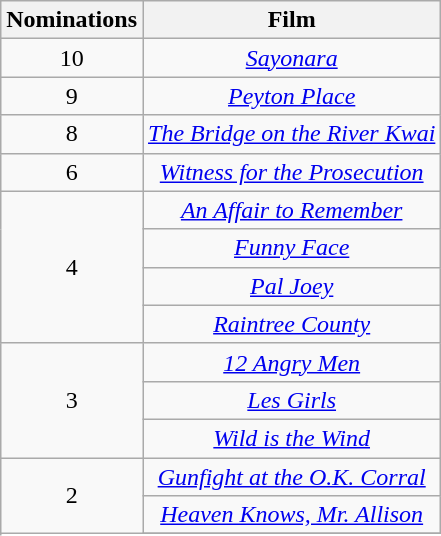<table class="wikitable" rowspan="2" style="text-align:center;">
<tr>
<th scope="col" style="width:55px;">Nominations</th>
<th scope="col" style="text-align:center;">Film</th>
</tr>
<tr>
<td rowspan="1" style="text-align:center">10</td>
<td><em><a href='#'>Sayonara</a></em></td>
</tr>
<tr>
<td rowspan="1" style="text-align:center">9</td>
<td><em><a href='#'>Peyton Place</a></em></td>
</tr>
<tr>
<td rowspan="1" style="text-align:center">8</td>
<td><em><a href='#'>The Bridge on the River Kwai</a></em></td>
</tr>
<tr>
<td rowspan="1" style="text-align:center">6</td>
<td><em><a href='#'>Witness for the Prosecution</a></em></td>
</tr>
<tr>
<td rowspan="4" style="text-align:center">4</td>
<td><em><a href='#'>An Affair to Remember</a></em></td>
</tr>
<tr>
<td><em><a href='#'>Funny Face</a></em></td>
</tr>
<tr>
<td><em><a href='#'>Pal Joey</a></em></td>
</tr>
<tr>
<td><em><a href='#'>Raintree County</a></em></td>
</tr>
<tr>
<td rowspan="3" style="text-align:center">3</td>
<td><em><a href='#'>12 Angry Men</a></em></td>
</tr>
<tr>
<td><em><a href='#'>Les Girls</a></em></td>
</tr>
<tr>
<td><em><a href='#'>Wild is the Wind</a></em></td>
</tr>
<tr>
<td rowspan="3" style="text-align:center">2</td>
<td><em><a href='#'>Gunfight at the O.K. Corral</a></em></td>
</tr>
<tr>
<td><em><a href='#'>Heaven Knows, Mr. Allison</a></em></td>
</tr>
<tr>
</tr>
</table>
